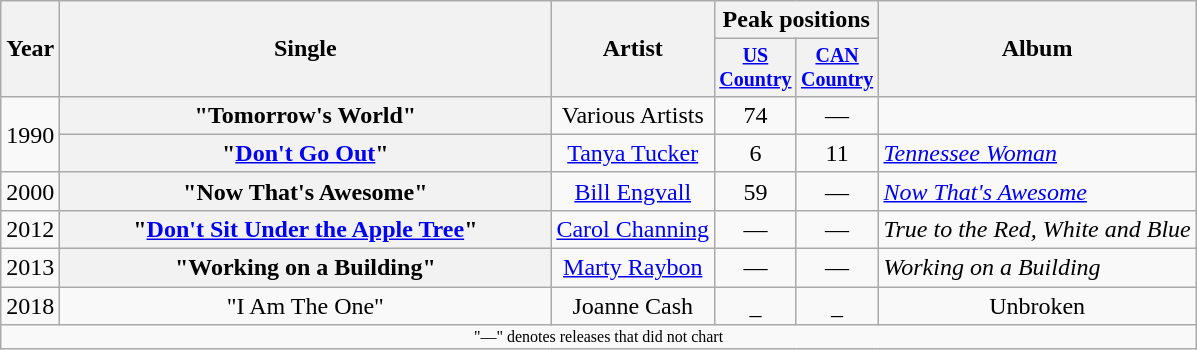<table class="wikitable plainrowheaders" style="text-align:center;">
<tr>
<th rowspan="2">Year</th>
<th rowspan="2" style="width:20em;">Single</th>
<th rowspan="2">Artist</th>
<th colspan="2">Peak positions</th>
<th rowspan="2">Album</th>
</tr>
<tr style="font-size:smaller;">
<th width="40"><a href='#'>US Country</a></th>
<th width="40"><a href='#'>CAN Country</a></th>
</tr>
<tr>
<td rowspan="2">1990</td>
<th scope="row">"Tomorrow's World"</th>
<td>Various Artists</td>
<td>74</td>
<td>—</td>
<td></td>
</tr>
<tr>
<th scope="row">"<a href='#'>Don't Go Out</a>"</th>
<td><a href='#'>Tanya Tucker</a></td>
<td>6</td>
<td>11</td>
<td align="left"><em><a href='#'>Tennessee Woman</a></em></td>
</tr>
<tr>
<td>2000</td>
<th scope="row">"Now That's Awesome"</th>
<td><a href='#'>Bill Engvall</a><br></td>
<td>59</td>
<td>—</td>
<td align="left"><em><a href='#'>Now That's Awesome</a></em></td>
</tr>
<tr>
<td>2012</td>
<th scope="row">"<a href='#'>Don't Sit Under the Apple Tree</a>"</th>
<td><a href='#'>Carol Channing</a></td>
<td>—</td>
<td>—</td>
<td align="left"><em>True to the Red, White and Blue</em></td>
</tr>
<tr>
<td>2013</td>
<th scope="row">"Working on a Building"</th>
<td><a href='#'>Marty Raybon</a><br></td>
<td>—</td>
<td>—</td>
<td align="left"><em>Working on a Building</em></td>
</tr>
<tr>
<td>2018</td>
<td>"I Am The One"</td>
<td>Joanne Cash</td>
<td>_</td>
<td>_</td>
<td>Unbroken</td>
</tr>
<tr>
<td colspan="6" style="font-size:8pt">"—" denotes releases that did not chart</td>
</tr>
</table>
